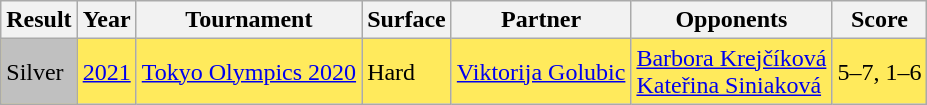<table class="sortable wikitable">
<tr>
<th>Result</th>
<th>Year</th>
<th>Tournament</th>
<th>Surface</th>
<th>Partner</th>
<th>Opponents</th>
<th class=unsortable>Score</th>
</tr>
<tr bgcolor=FFEA5C>
<td style="background:silver;">Silver</td>
<td><a href='#'>2021</a></td>
<td><a href='#'>Tokyo Olympics 2020</a></td>
<td>Hard</td>
<td> <a href='#'>Viktorija Golubic</a></td>
<td> <a href='#'>Barbora Krejčíková</a> <br>  <a href='#'>Kateřina Siniaková</a></td>
<td>5–7, 1–6</td>
</tr>
</table>
